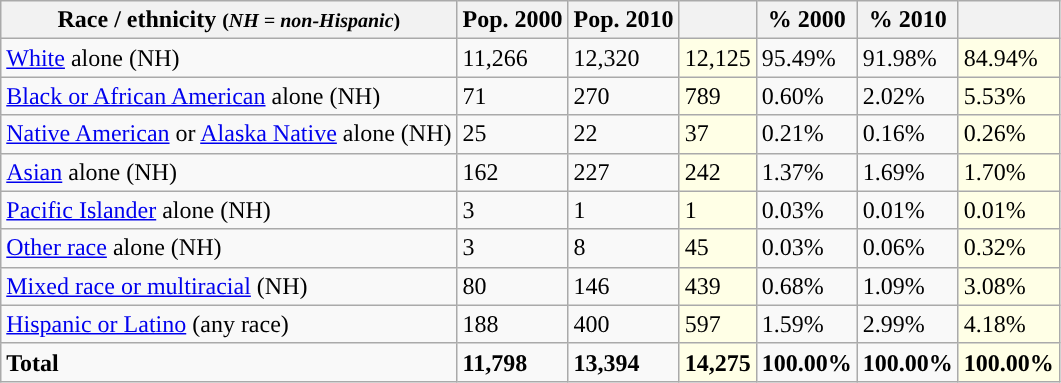<table class="wikitable">
<tr>
<th>Race / ethnicity <small>(<em>NH = non-Hispanic</em>)</small></th>
<th>Pop. 2000</th>
<th>Pop. 2010</th>
<th></th>
<th>% 2000</th>
<th>% 2010</th>
<th></th>
</tr>
<tr>
<td><a href='#'>White</a> alone (NH)</td>
<td>11,266</td>
<td>12,320</td>
<td style='background: #ffffe6;'>12,125</td>
<td>95.49%</td>
<td>91.98%</td>
<td style='background: #ffffe6;'>84.94%</td>
</tr>
<tr>
<td><a href='#'>Black or African American</a> alone (NH)</td>
<td>71</td>
<td>270</td>
<td style='background: #ffffe6;'>789</td>
<td>0.60%</td>
<td>2.02%</td>
<td style='background: #ffffe6;'>5.53%</td>
</tr>
<tr>
<td><a href='#'>Native American</a> or <a href='#'>Alaska Native</a> alone (NH)</td>
<td>25</td>
<td>22</td>
<td style='background: #ffffe6;'>37</td>
<td>0.21%</td>
<td>0.16%</td>
<td style='background: #ffffe6;'>0.26%</td>
</tr>
<tr>
<td><a href='#'>Asian</a> alone (NH)</td>
<td>162</td>
<td>227</td>
<td style='background: #ffffe6;'>242</td>
<td>1.37%</td>
<td>1.69%</td>
<td style='background: #ffffe6;'>1.70%</td>
</tr>
<tr>
<td><a href='#'>Pacific Islander</a> alone (NH)</td>
<td>3</td>
<td>1</td>
<td style='background: #ffffe6;'>1</td>
<td>0.03%</td>
<td>0.01%</td>
<td style='background: #ffffe6;'>0.01%</td>
</tr>
<tr>
<td><a href='#'>Other race</a> alone (NH)</td>
<td>3</td>
<td>8</td>
<td style='background: #ffffe6;'>45</td>
<td>0.03%</td>
<td>0.06%</td>
<td style='background: #ffffe6;'>0.32%</td>
</tr>
<tr>
<td><a href='#'>Mixed race or multiracial</a> (NH)</td>
<td>80</td>
<td>146</td>
<td style='background: #ffffe6;'>439</td>
<td>0.68%</td>
<td>1.09%</td>
<td style='background: #ffffe6;'>3.08%</td>
</tr>
<tr>
<td><a href='#'>Hispanic or Latino</a> (any race)</td>
<td>188</td>
<td>400</td>
<td style='background: #ffffe6;'>597</td>
<td>1.59%</td>
<td>2.99%</td>
<td style='background: #ffffe6;'>4.18%</td>
</tr>
<tr>
<td><strong>Total</strong></td>
<td><strong>11,798</strong></td>
<td><strong>13,394</strong></td>
<td style='background: #ffffe6;'><strong>14,275</strong></td>
<td><strong>100.00%</strong></td>
<td><strong>100.00%</strong></td>
<td style='background: #ffffe6;'><strong>100.00%</strong></td>
</tr>
</table>
